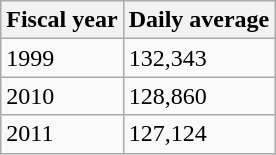<table class="wikitable">
<tr>
<th>Fiscal year</th>
<th>Daily average</th>
</tr>
<tr>
<td>1999</td>
<td>132,343</td>
</tr>
<tr>
<td>2010</td>
<td>128,860</td>
</tr>
<tr>
<td>2011</td>
<td>127,124</td>
</tr>
</table>
